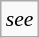<table class="wikitable floatright" style="font-size: 0.9em">
<tr>
<td><em>see </em></td>
</tr>
</table>
